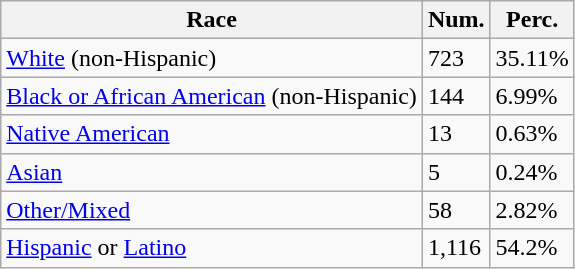<table class="wikitable">
<tr>
<th>Race</th>
<th>Num.</th>
<th>Perc.</th>
</tr>
<tr>
<td><a href='#'>White</a> (non-Hispanic)</td>
<td>723</td>
<td>35.11%</td>
</tr>
<tr>
<td><a href='#'>Black or African American</a> (non-Hispanic)</td>
<td>144</td>
<td>6.99%</td>
</tr>
<tr>
<td><a href='#'>Native American</a></td>
<td>13</td>
<td>0.63%</td>
</tr>
<tr>
<td><a href='#'>Asian</a></td>
<td>5</td>
<td>0.24%</td>
</tr>
<tr>
<td><a href='#'>Other/Mixed</a></td>
<td>58</td>
<td>2.82%</td>
</tr>
<tr>
<td><a href='#'>Hispanic</a> or <a href='#'>Latino</a></td>
<td>1,116</td>
<td>54.2%</td>
</tr>
</table>
